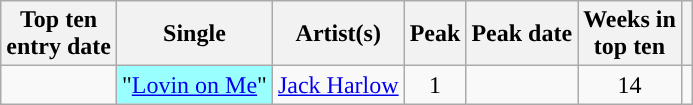<table class="wikitable sortable">
<tr>
<th>Top ten<br>entry date</th>
<th>Single</th>
<th>Artist(s)</th>
<th data-sort-type="number">Peak</th>
<th>Peak date</th>
<th data-sort-type="number">Weeks in<br>top ten</th>
<th></th>
</tr>
<tr>
<td></td>
<td style= "background:#9ff;">"<a href='#'>Lovin on Me</a>" </td>
<td><a href='#'>Jack Harlow</a></td>
<td style="text-align:center;">1</td>
<td></td>
<td style="text-align:center;">14</td>
<td style="text-align:center;"> </td>
</tr>
</table>
